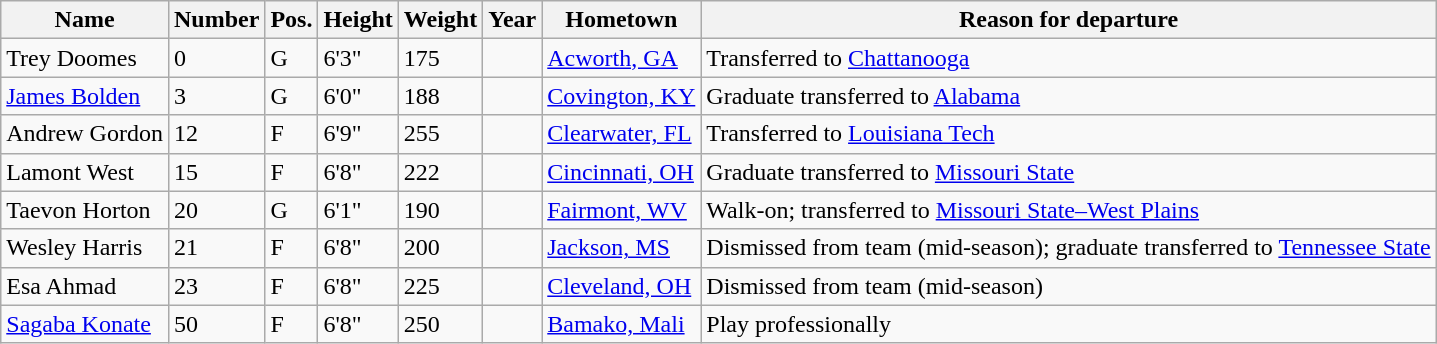<table class="wikitable sortable" border="1">
<tr>
<th>Name</th>
<th>Number</th>
<th>Pos.</th>
<th>Height</th>
<th>Weight</th>
<th>Year</th>
<th>Hometown</th>
<th class="unsortable">Reason for departure</th>
</tr>
<tr>
<td>Trey Doomes</td>
<td>0</td>
<td>G</td>
<td>6'3"</td>
<td>175</td>
<td></td>
<td><a href='#'>Acworth, GA</a></td>
<td>Transferred to <a href='#'>Chattanooga</a></td>
</tr>
<tr>
<td><a href='#'>James Bolden</a></td>
<td>3</td>
<td>G</td>
<td>6'0"</td>
<td>188</td>
<td></td>
<td><a href='#'>Covington, KY</a></td>
<td>Graduate transferred to <a href='#'>Alabama</a></td>
</tr>
<tr>
<td>Andrew Gordon</td>
<td>12</td>
<td>F</td>
<td>6'9"</td>
<td>255</td>
<td></td>
<td><a href='#'>Clearwater, FL</a></td>
<td>Transferred to <a href='#'>Louisiana Tech</a></td>
</tr>
<tr>
<td>Lamont West</td>
<td>15</td>
<td>F</td>
<td>6'8"</td>
<td>222</td>
<td></td>
<td><a href='#'>Cincinnati, OH</a></td>
<td>Graduate transferred to <a href='#'>Missouri State</a></td>
</tr>
<tr>
<td>Taevon Horton</td>
<td>20</td>
<td>G</td>
<td>6'1"</td>
<td>190</td>
<td></td>
<td><a href='#'>Fairmont, WV</a></td>
<td>Walk-on; transferred to <a href='#'>Missouri State–West Plains</a></td>
</tr>
<tr>
<td>Wesley Harris</td>
<td>21</td>
<td>F</td>
<td>6'8"</td>
<td>200</td>
<td></td>
<td><a href='#'>Jackson, MS</a></td>
<td>Dismissed from team (mid-season); graduate transferred to <a href='#'>Tennessee State</a></td>
</tr>
<tr>
<td>Esa Ahmad</td>
<td>23</td>
<td>F</td>
<td>6'8"</td>
<td>225</td>
<td></td>
<td><a href='#'>Cleveland, OH</a></td>
<td>Dismissed from team (mid-season)</td>
</tr>
<tr>
<td><a href='#'>Sagaba Konate</a></td>
<td>50</td>
<td>F</td>
<td>6'8"</td>
<td>250</td>
<td></td>
<td><a href='#'>Bamako, Mali</a></td>
<td>Play professionally</td>
</tr>
</table>
